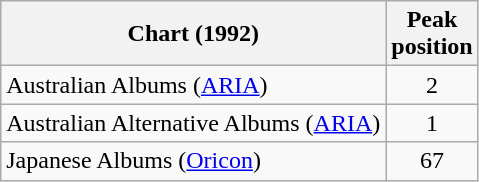<table class="wikitable sortable">
<tr>
<th>Chart (1992)</th>
<th>Peak<br>position</th>
</tr>
<tr>
<td>Australian Albums (<a href='#'>ARIA</a>)</td>
<td style="text-align:center;">2</td>
</tr>
<tr>
<td>Australian Alternative Albums (<a href='#'>ARIA</a>)</td>
<td style="text-align:center;">1</td>
</tr>
<tr>
<td>Japanese Albums (<a href='#'>Oricon</a>)</td>
<td style="text-align:center;">67</td>
</tr>
</table>
